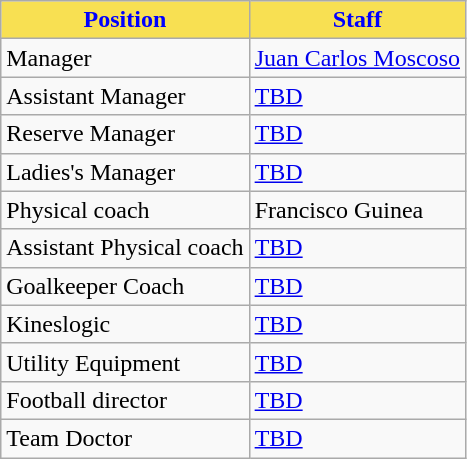<table class="wikitable">
<tr>
<th style="color:Blue; background:#F8E052;">Position</th>
<th style="color:Blue; background:#F8E052;">Staff</th>
</tr>
<tr>
<td>Manager</td>
<td> <a href='#'>Juan Carlos Moscoso</a></td>
</tr>
<tr>
<td>Assistant Manager</td>
<td> <a href='#'>TBD</a></td>
</tr>
<tr>
<td>Reserve Manager</td>
<td> <a href='#'>TBD</a></td>
</tr>
<tr>
<td>Ladies's Manager</td>
<td> <a href='#'>TBD</a></td>
</tr>
<tr>
<td>Physical coach</td>
<td> Francisco Guinea</td>
</tr>
<tr>
<td>Assistant Physical coach</td>
<td> <a href='#'>TBD</a></td>
</tr>
<tr>
<td>Goalkeeper Coach</td>
<td> <a href='#'>TBD</a></td>
</tr>
<tr>
<td>Kineslogic</td>
<td> <a href='#'>TBD</a></td>
</tr>
<tr>
<td>Utility Equipment</td>
<td> <a href='#'>TBD</a></td>
</tr>
<tr>
<td>Football director</td>
<td> <a href='#'>TBD</a></td>
</tr>
<tr>
<td>Team Doctor</td>
<td> <a href='#'>TBD</a></td>
</tr>
</table>
